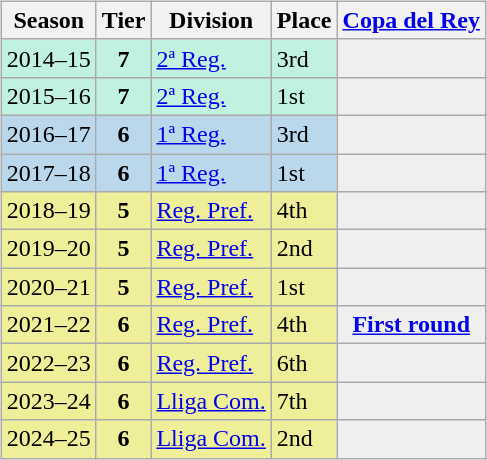<table>
<tr>
<td valign="top" width=0%><br><table class="wikitable">
<tr style="background:#f0f6fa;">
<th>Season</th>
<th>Tier</th>
<th>Division</th>
<th>Place</th>
<th><a href='#'>Copa del Rey</a></th>
</tr>
<tr>
<td style="background:#C0F2DF;">2014–15</td>
<th style="background:#C0F2DF;">7</th>
<td style="background:#C0F2DF;"><a href='#'>2ª Reg.</a></td>
<td style="background:#C0F2DF;">3rd</td>
<th style="background:#efefef;"></th>
</tr>
<tr>
<td style="background:#C0F2DF;">2015–16</td>
<th style="background:#C0F2DF;">7</th>
<td style="background:#C0F2DF;"><a href='#'>2ª Reg.</a></td>
<td style="background:#C0F2DF;">1st</td>
<th style="background:#efefef;"></th>
</tr>
<tr>
<td style="background:#BBD7EC;">2016–17</td>
<th style="background:#BBD7EC;">6</th>
<td style="background:#BBD7EC;"><a href='#'>1ª Reg.</a></td>
<td style="background:#BBD7EC;">3rd</td>
<th style="background:#EFEFEF;"></th>
</tr>
<tr>
<td style="background:#BBD7EC;">2017–18</td>
<th style="background:#BBD7EC;">6</th>
<td style="background:#BBD7EC;"><a href='#'>1ª Reg.</a></td>
<td style="background:#BBD7EC;">1st</td>
<th style="background:#EFEFEF;"></th>
</tr>
<tr>
<td style="background:#EFEF99;">2018–19</td>
<th style="background:#EFEF99;">5</th>
<td style="background:#EFEF99;"><a href='#'>Reg. Pref.</a></td>
<td style="background:#EFEF99;">4th</td>
<th style="background:#EFEFEF;"></th>
</tr>
<tr>
<td style="background:#EFEF99;">2019–20</td>
<th style="background:#EFEF99;">5</th>
<td style="background:#EFEF99;"><a href='#'>Reg. Pref.</a></td>
<td style="background:#EFEF99;">2nd</td>
<th style="background:#EFEFEF;"></th>
</tr>
<tr>
<td style="background:#EFEF99;">2020–21</td>
<th style="background:#EFEF99;">5</th>
<td style="background:#EFEF99;"><a href='#'>Reg. Pref.</a></td>
<td style="background:#EFEF99;">1st</td>
<th style="background:#EFEFEF;"></th>
</tr>
<tr>
<td style="background:#EFEF99;">2021–22</td>
<th style="background:#EFEF99;">6</th>
<td style="background:#EFEF99;"><a href='#'>Reg. Pref.</a></td>
<td style="background:#EFEF99;">4th</td>
<th style="background:#EFEFEF;"><a href='#'>First round</a></th>
</tr>
<tr>
<td style="background:#EFEF99;">2022–23</td>
<th style="background:#EFEF99;">6</th>
<td style="background:#EFEF99;"><a href='#'>Reg. Pref.</a></td>
<td style="background:#EFEF99;">6th</td>
<th style="background:#EFEFEF;"></th>
</tr>
<tr>
<td style="background:#EFEF99;">2023–24</td>
<th style="background:#EFEF99;">6</th>
<td style="background:#EFEF99;"><a href='#'>Lliga Com.</a></td>
<td style="background:#EFEF99;">7th</td>
<th style="background:#EFEFEF;"></th>
</tr>
<tr>
<td style="background:#EFEF99;">2024–25</td>
<th style="background:#EFEF99;">6</th>
<td style="background:#EFEF99;"><a href='#'>Lliga Com.</a></td>
<td style="background:#EFEF99;">2nd</td>
<th style="background:#EFEFEF;"></th>
</tr>
</table>
</td>
</tr>
</table>
